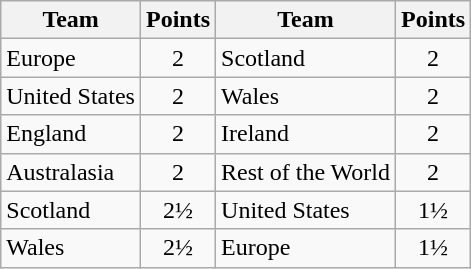<table class="wikitable" style="text-align:center">
<tr>
<th>Team</th>
<th>Points</th>
<th>Team</th>
<th>Points</th>
</tr>
<tr>
<td align=left> Europe</td>
<td>2</td>
<td align=left> Scotland</td>
<td>2</td>
</tr>
<tr>
<td align=left> United States</td>
<td>2</td>
<td align=left> Wales</td>
<td>2</td>
</tr>
<tr>
<td align=left> England</td>
<td>2</td>
<td align=left> Ireland</td>
<td>2</td>
</tr>
<tr>
<td align=left>Australasia</td>
<td>2</td>
<td align=left>Rest of the World</td>
<td>2</td>
</tr>
<tr>
<td align=left> Scotland</td>
<td>2½</td>
<td align=left> United States</td>
<td>1½</td>
</tr>
<tr>
<td align=left> Wales</td>
<td>2½</td>
<td align=left> Europe</td>
<td>1½</td>
</tr>
</table>
